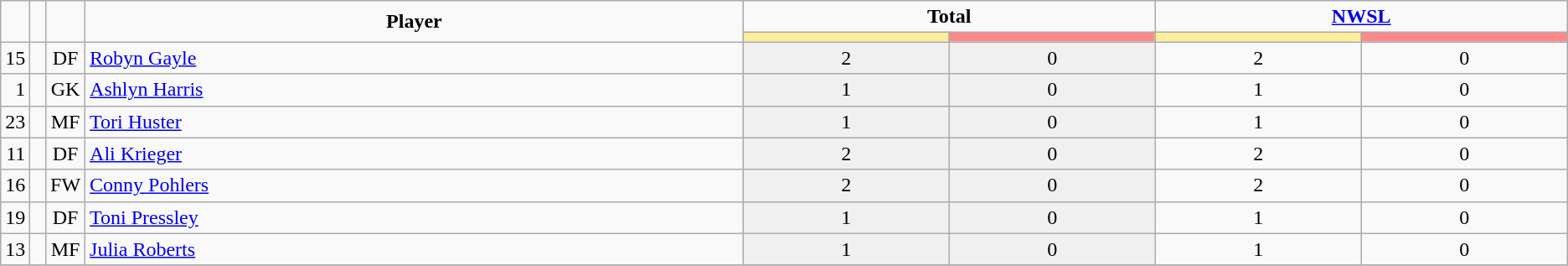<table class="wikitable" style="text-align:center;">
<tr>
<td rowspan=2  style="width:1%; text-align:center;"><strong></strong></td>
<td rowspan=2  style="width:1%; text-align:center;"><strong></strong></td>
<td rowspan=2  style="width:1%; text-align:center;"><strong></strong></td>
<td rowspan=2  style="width:42%; text-align:center;"><strong>Player</strong></td>
<td colspan=2 style="text-align:center;"><strong>Total</strong></td>
<td colspan=2 style="text-align:center;"><strong><a href='#'>NWSL</a></strong></td>
</tr>
<tr>
<th style="width:60px; background:#fe9;"></th>
<th style="width:60px; background:#ff8888;"></th>
<th style="width:60px; background:#fe9;"></th>
<th style="width:60px; background:#ff8888;"></th>
</tr>
<tr>
<td style="text-align: right;">15</td>
<td></td>
<td>DF</td>
<td style="text-align: left;"><a href='#'>Robyn Gayle</a></td>
<td style="background: #F0F0F0;">2</td>
<td style="background: #F0F0F0;">0</td>
<td>2</td>
<td>0</td>
</tr>
<tr>
<td style="text-align: right;">1</td>
<td></td>
<td>GK</td>
<td style="text-align: left;"><a href='#'>Ashlyn Harris</a></td>
<td style="background: #F0F0F0;">1</td>
<td style="background: #F0F0F0;">0</td>
<td>1</td>
<td>0</td>
</tr>
<tr>
<td style="text-align: right;">23</td>
<td></td>
<td>MF</td>
<td style="text-align: left;"><a href='#'>Tori Huster</a></td>
<td style="background: #F0F0F0;">1</td>
<td style="background: #F0F0F0;">0</td>
<td>1</td>
<td>0</td>
</tr>
<tr>
<td style="text-align: right;">11</td>
<td></td>
<td>DF</td>
<td style="text-align: left;"><a href='#'>Ali Krieger</a></td>
<td style="background: #F0F0F0;">2</td>
<td style="background: #F0F0F0;">0</td>
<td>2</td>
<td>0</td>
</tr>
<tr>
<td style="text-align: right;">16</td>
<td></td>
<td>FW</td>
<td style="text-align: left;"><a href='#'>Conny Pohlers</a></td>
<td style="background: #F0F0F0;">2</td>
<td style="background: #F0F0F0;">0</td>
<td>2</td>
<td>0</td>
</tr>
<tr>
<td style="text-align: right;">19</td>
<td></td>
<td>DF</td>
<td style="text-align: left;"><a href='#'>Toni Pressley</a></td>
<td style="background: #F0F0F0;">1</td>
<td style="background: #F0F0F0;">0</td>
<td>1</td>
<td>0</td>
</tr>
<tr>
<td style="text-align: right;">13</td>
<td></td>
<td>MF</td>
<td style="text-align: left;"><a href='#'>Julia Roberts</a></td>
<td style="background: #F0F0F0;">1</td>
<td style="background: #F0F0F0;">0</td>
<td>1</td>
<td>0</td>
</tr>
<tr>
</tr>
</table>
